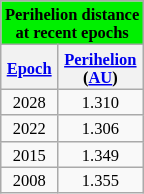<table class=wikitable style="text-align:center; font-size:11px; float:right; margin:2px">
<tr bgcolor= style="font-size: smaller;">
<td colspan="8" style="text-align:center;"><strong>Perihelion distance<br>at recent epochs</strong></td>
</tr>
<tr>
<th><a href='#'>Epoch</a></th>
<th><a href='#'>Perihelion</a><br>(<a href='#'>AU</a>)</th>
</tr>
<tr>
<td>2028</td>
<td>1.310</td>
</tr>
<tr>
<td>2022</td>
<td>1.306</td>
</tr>
<tr>
<td>2015</td>
<td>1.349</td>
</tr>
<tr>
<td>2008</td>
<td>1.355</td>
</tr>
</table>
